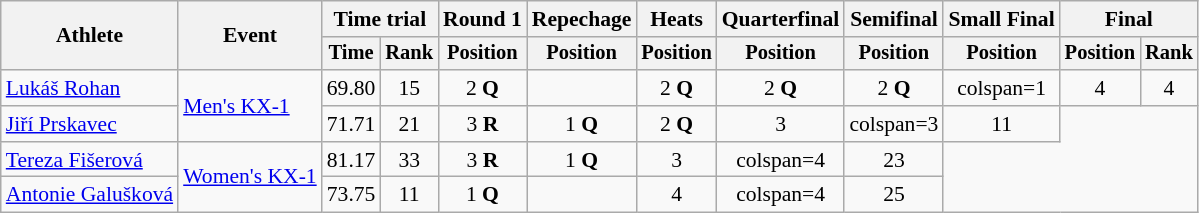<table class="wikitable" style="font-size:90%">
<tr>
<th rowspan="2">Athlete</th>
<th rowspan="2">Event</th>
<th colspan="2">Time trial</th>
<th>Round 1</th>
<th>Repechage</th>
<th>Heats</th>
<th>Quarterfinal</th>
<th>Semifinal</th>
<th colspan=1>Small Final</th>
<th colspan=2>Final</th>
</tr>
<tr style="font-size:95%">
<th>Time</th>
<th>Rank</th>
<th>Position</th>
<th>Position</th>
<th>Position</th>
<th>Position</th>
<th>Position</th>
<th>Position</th>
<th>Position</th>
<th>Rank</th>
</tr>
<tr align=center>
<td align=left><a href='#'>Lukáš Rohan</a></td>
<td align=left rowspan=2><a href='#'>Men's KX-1</a></td>
<td>69.80</td>
<td>15</td>
<td>2 <strong>Q</strong></td>
<td></td>
<td>2 <strong>Q</strong></td>
<td>2 <strong>Q</strong></td>
<td>2 <strong>Q</strong></td>
<td>colspan=1</td>
<td>4</td>
<td>4</td>
</tr>
<tr align=center>
<td align=left><a href='#'>Jiří Prskavec</a></td>
<td>71.71</td>
<td>21</td>
<td>3 <strong>R</strong></td>
<td>1 <strong>Q</strong></td>
<td>2 <strong>Q</strong></td>
<td>3</td>
<td>colspan=3 </td>
<td>11</td>
</tr>
<tr align=center>
<td align=left><a href='#'>Tereza Fišerová</a></td>
<td align=left rowspan=2><a href='#'>Women's KX-1</a></td>
<td>81.17</td>
<td>33</td>
<td>3 <strong>R</strong></td>
<td>1 <strong>Q</strong></td>
<td>3</td>
<td>colspan=4 </td>
<td>23</td>
</tr>
<tr align=center>
<td align=left><a href='#'>Antonie Galušková</a></td>
<td>73.75</td>
<td>11</td>
<td>1 <strong>Q</strong></td>
<td></td>
<td>4</td>
<td>colspan=4 </td>
<td>25</td>
</tr>
</table>
